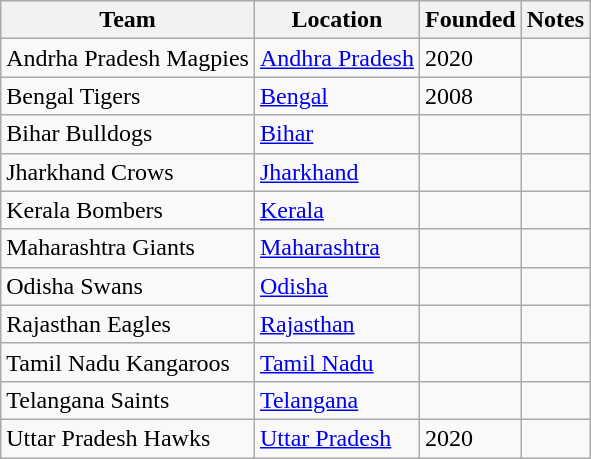<table class="wikitable">
<tr>
<th>Team</th>
<th>Location</th>
<th>Founded</th>
<th>Notes</th>
</tr>
<tr>
<td>Andrha Pradesh Magpies</td>
<td><a href='#'>Andhra Pradesh</a></td>
<td>2020</td>
<td></td>
</tr>
<tr>
<td>Bengal Tigers</td>
<td><a href='#'>Bengal</a></td>
<td>2008</td>
<td></td>
</tr>
<tr>
<td>Bihar Bulldogs</td>
<td><a href='#'>Bihar</a></td>
<td></td>
<td></td>
</tr>
<tr>
<td>Jharkhand Crows</td>
<td><a href='#'>Jharkhand</a></td>
<td></td>
<td></td>
</tr>
<tr>
<td>Kerala Bombers</td>
<td><a href='#'>Kerala</a></td>
<td></td>
<td></td>
</tr>
<tr>
<td>Maharashtra Giants</td>
<td><a href='#'>Maharashtra</a></td>
<td></td>
<td></td>
</tr>
<tr>
<td>Odisha Swans</td>
<td><a href='#'>Odisha</a></td>
<td></td>
<td></td>
</tr>
<tr>
<td>Rajasthan Eagles</td>
<td><a href='#'>Rajasthan</a></td>
<td></td>
<td></td>
</tr>
<tr>
<td>Tamil Nadu Kangaroos</td>
<td><a href='#'>Tamil Nadu</a></td>
<td></td>
<td></td>
</tr>
<tr>
<td>Telangana Saints</td>
<td><a href='#'>Telangana</a></td>
<td></td>
<td></td>
</tr>
<tr>
<td>Uttar Pradesh Hawks</td>
<td><a href='#'>Uttar Pradesh</a></td>
<td>2020</td>
<td></td>
</tr>
</table>
